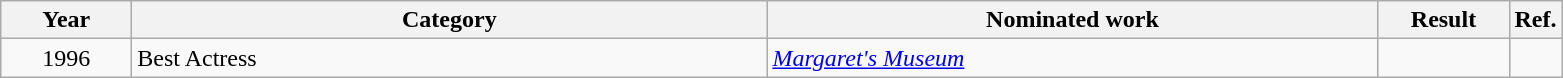<table class=wikitable>
<tr>
<th scope="col" style="width:5em;">Year</th>
<th scope="col" style="width:26em;">Category</th>
<th scope="col" style="width:25em;">Nominated work</th>
<th scope="col" style="width:5em;">Result</th>
<th>Ref.</th>
</tr>
<tr>
<td style="text-align:center;">1996</td>
<td>Best Actress</td>
<td><em><a href='#'>Margaret's Museum</a></em></td>
<td></td>
<td></td>
</tr>
</table>
